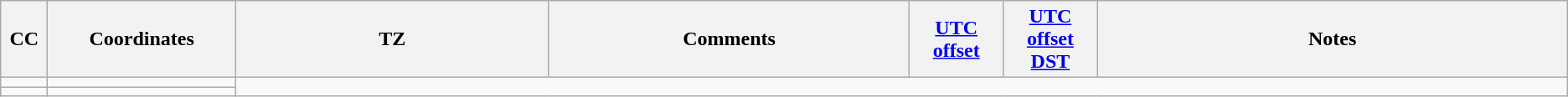<table class="wikitable sortable">
<tr>
<th width="3%">CC</th>
<th width="12%">Coordinates</th>
<th width="20%">TZ</th>
<th width="23%">Comments</th>
<th width="6%"><a href='#'>UTC offset</a></th>
<th width="6%"><a href='#'>UTC offset DST</a></th>
<th width="30%">Notes</th>
</tr>
<tr>
<td></td>
<td></td>
</tr>
<tr>
<td></td>
<td></td>
</tr>
</table>
